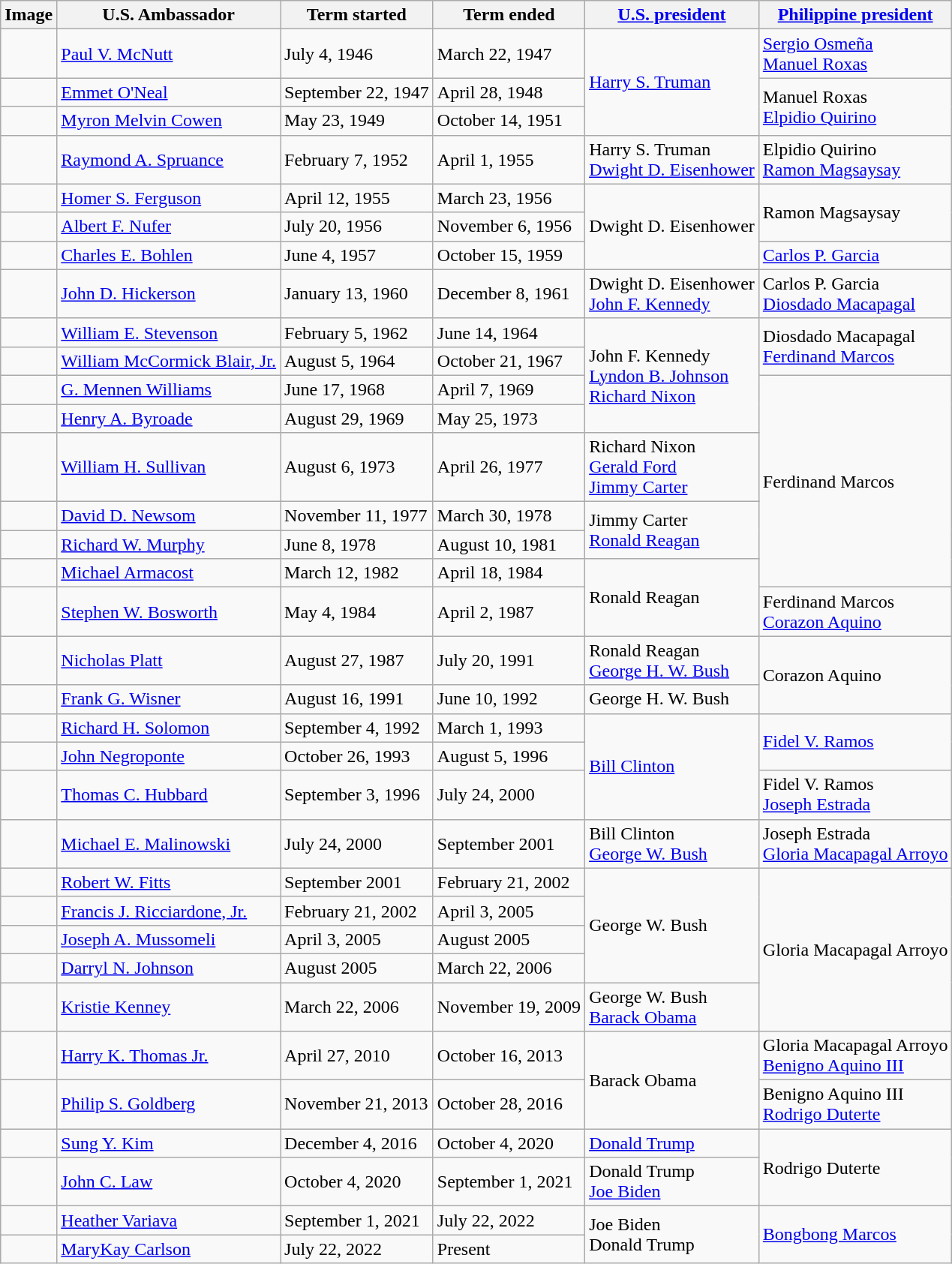<table class=wikitable>
<tr>
<th>Image</th>
<th>U.S. Ambassador</th>
<th>Term started</th>
<th>Term ended</th>
<th><a href='#'>U.S. president</a></th>
<th><a href='#'>Philippine president</a></th>
</tr>
<tr>
<td></td>
<td><a href='#'>Paul V. McNutt</a></td>
<td>July 4, 1946</td>
<td>March 22, 1947</td>
<td rowspan="3"><a href='#'>Harry S. Truman</a></td>
<td><a href='#'>Sergio Osmeña</a><br><a href='#'>Manuel Roxas</a></td>
</tr>
<tr>
<td></td>
<td><a href='#'>Emmet O'Neal</a></td>
<td>September 22, 1947</td>
<td>April 28, 1948</td>
<td rowspan="2">Manuel Roxas<br><a href='#'>Elpidio Quirino</a></td>
</tr>
<tr>
<td></td>
<td><a href='#'>Myron Melvin Cowen</a></td>
<td>May 23, 1949</td>
<td>October 14, 1951</td>
</tr>
<tr>
<td></td>
<td><a href='#'>Raymond A. Spruance</a></td>
<td>February 7, 1952</td>
<td>April 1, 1955</td>
<td>Harry S. Truman<br><a href='#'>Dwight D. Eisenhower</a></td>
<td>Elpidio Quirino<br><a href='#'>Ramon Magsaysay</a></td>
</tr>
<tr>
<td></td>
<td><a href='#'>Homer S. Ferguson</a></td>
<td>April 12, 1955</td>
<td>March 23, 1956</td>
<td rowspan="3">Dwight D. Eisenhower</td>
<td rowspan="2">Ramon Magsaysay</td>
</tr>
<tr>
<td></td>
<td><a href='#'>Albert F. Nufer</a></td>
<td>July 20, 1956</td>
<td>November 6, 1956</td>
</tr>
<tr>
<td></td>
<td><a href='#'>Charles E. Bohlen</a></td>
<td>June 4, 1957</td>
<td>October 15, 1959</td>
<td><a href='#'>Carlos P. Garcia</a></td>
</tr>
<tr>
<td></td>
<td><a href='#'>John D. Hickerson</a></td>
<td>January 13, 1960</td>
<td>December 8, 1961</td>
<td>Dwight D. Eisenhower<br><a href='#'>John F. Kennedy</a></td>
<td>Carlos P. Garcia<br><a href='#'>Diosdado Macapagal</a></td>
</tr>
<tr>
<td></td>
<td><a href='#'>William E. Stevenson</a></td>
<td>February 5, 1962</td>
<td>June 14, 1964</td>
<td rowspan="4">John F. Kennedy<br><a href='#'>Lyndon B. Johnson</a><br><a href='#'>Richard Nixon</a></td>
<td rowspan="2">Diosdado Macapagal<br><a href='#'>Ferdinand Marcos</a></td>
</tr>
<tr>
<td></td>
<td><a href='#'>William McCormick Blair, Jr.</a></td>
<td>August 5, 1964</td>
<td>October 21, 1967</td>
</tr>
<tr>
<td></td>
<td><a href='#'>G. Mennen Williams</a></td>
<td>June 17, 1968</td>
<td>April 7, 1969</td>
<td rowspan="6">Ferdinand Marcos</td>
</tr>
<tr>
<td></td>
<td><a href='#'>Henry A. Byroade</a></td>
<td>August 29, 1969</td>
<td>May 25, 1973</td>
</tr>
<tr>
<td></td>
<td><a href='#'>William H. Sullivan</a></td>
<td>August 6, 1973</td>
<td>April 26, 1977</td>
<td>Richard Nixon<br><a href='#'>Gerald Ford</a><br><a href='#'>Jimmy Carter</a></td>
</tr>
<tr>
<td></td>
<td><a href='#'>David D. Newsom</a></td>
<td>November 11, 1977</td>
<td>March 30, 1978</td>
<td rowspan="2">Jimmy Carter<br><a href='#'>Ronald Reagan</a></td>
</tr>
<tr>
<td></td>
<td><a href='#'>Richard W. Murphy</a></td>
<td>June 8, 1978</td>
<td>August 10, 1981</td>
</tr>
<tr>
<td></td>
<td><a href='#'>Michael Armacost</a></td>
<td>March 12, 1982</td>
<td>April 18, 1984</td>
<td rowspan="2">Ronald Reagan</td>
</tr>
<tr>
<td></td>
<td><a href='#'>Stephen W. Bosworth</a></td>
<td>May 4, 1984</td>
<td>April 2, 1987</td>
<td>Ferdinand Marcos<br><a href='#'>Corazon Aquino</a></td>
</tr>
<tr>
<td></td>
<td><a href='#'>Nicholas Platt</a></td>
<td>August 27, 1987</td>
<td>July 20, 1991</td>
<td>Ronald Reagan<br><a href='#'>George H. W. Bush</a></td>
<td rowspan="2">Corazon Aquino</td>
</tr>
<tr>
<td></td>
<td><a href='#'>Frank G. Wisner</a></td>
<td>August 16, 1991</td>
<td>June 10, 1992</td>
<td>George H. W. Bush</td>
</tr>
<tr>
<td></td>
<td><a href='#'>Richard H. Solomon</a></td>
<td>September 4, 1992</td>
<td>March 1, 1993</td>
<td rowspan="3"><a href='#'>Bill Clinton</a></td>
<td rowspan="2"><a href='#'>Fidel V. Ramos</a></td>
</tr>
<tr>
<td></td>
<td><a href='#'>John Negroponte</a></td>
<td>October 26, 1993</td>
<td>August 5, 1996</td>
</tr>
<tr>
<td></td>
<td><a href='#'>Thomas C. Hubbard</a></td>
<td>September 3, 1996</td>
<td>July 24, 2000</td>
<td>Fidel V. Ramos<br><a href='#'>Joseph Estrada</a></td>
</tr>
<tr>
<td></td>
<td><a href='#'>Michael E. Malinowski</a></td>
<td>July 24, 2000</td>
<td>September 2001</td>
<td>Bill Clinton<br><a href='#'>George W. Bush</a></td>
<td>Joseph Estrada<br><a href='#'>Gloria Macapagal Arroyo</a></td>
</tr>
<tr>
<td></td>
<td><a href='#'>Robert W. Fitts</a></td>
<td>September 2001</td>
<td>February 21, 2002</td>
<td rowspan="4">George W. Bush</td>
<td rowspan="5">Gloria Macapagal Arroyo</td>
</tr>
<tr>
<td></td>
<td><a href='#'>Francis J. Ricciardone, Jr.</a></td>
<td>February 21, 2002</td>
<td>April 3, 2005</td>
</tr>
<tr>
<td></td>
<td><a href='#'>Joseph A. Mussomeli</a></td>
<td>April 3, 2005</td>
<td>August 2005</td>
</tr>
<tr>
<td></td>
<td><a href='#'>Darryl N. Johnson</a></td>
<td>August 2005</td>
<td>March 22, 2006</td>
</tr>
<tr>
<td></td>
<td><a href='#'>Kristie Kenney</a></td>
<td>March 22, 2006</td>
<td>November 19, 2009</td>
<td>George W. Bush<br><a href='#'>Barack Obama</a></td>
</tr>
<tr>
<td></td>
<td><a href='#'>Harry K. Thomas Jr.</a></td>
<td>April 27, 2010</td>
<td>October 16, 2013</td>
<td rowspan="2">Barack Obama</td>
<td>Gloria Macapagal Arroyo<br><a href='#'>Benigno Aquino III</a></td>
</tr>
<tr>
<td></td>
<td><a href='#'>Philip S. Goldberg</a></td>
<td>November 21, 2013</td>
<td>October 28, 2016</td>
<td>Benigno Aquino III<br><a href='#'>Rodrigo Duterte</a></td>
</tr>
<tr>
<td></td>
<td><a href='#'>Sung Y. Kim</a></td>
<td>December 4, 2016</td>
<td>October 4, 2020</td>
<td><a href='#'>Donald Trump</a></td>
<td rowspan="2">Rodrigo Duterte</td>
</tr>
<tr>
<td></td>
<td><a href='#'>John C. Law</a></td>
<td>October 4, 2020</td>
<td>September 1, 2021</td>
<td>Donald Trump<br><a href='#'>Joe Biden</a></td>
</tr>
<tr>
<td></td>
<td><a href='#'>Heather Variava</a></td>
<td>September 1, 2021</td>
<td>July 22, 2022</td>
<td rowspan="2">Joe Biden<br>Donald Trump</td>
<td rowspan="2"><a href='#'>Bongbong Marcos</a></td>
</tr>
<tr>
<td></td>
<td><a href='#'>MaryKay Carlson</a></td>
<td>July 22, 2022</td>
<td>Present</td>
</tr>
</table>
